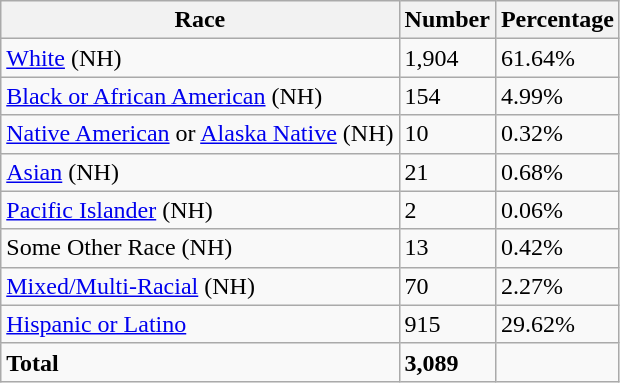<table class="wikitable">
<tr>
<th>Race</th>
<th>Number</th>
<th>Percentage</th>
</tr>
<tr>
<td><a href='#'>White</a> (NH)</td>
<td>1,904</td>
<td>61.64%</td>
</tr>
<tr>
<td><a href='#'>Black or African American</a> (NH)</td>
<td>154</td>
<td>4.99%</td>
</tr>
<tr>
<td><a href='#'>Native American</a> or <a href='#'>Alaska Native</a> (NH)</td>
<td>10</td>
<td>0.32%</td>
</tr>
<tr>
<td><a href='#'>Asian</a> (NH)</td>
<td>21</td>
<td>0.68%</td>
</tr>
<tr>
<td><a href='#'>Pacific Islander</a> (NH)</td>
<td>2</td>
<td>0.06%</td>
</tr>
<tr>
<td>Some Other Race (NH)</td>
<td>13</td>
<td>0.42%</td>
</tr>
<tr>
<td><a href='#'>Mixed/Multi-Racial</a> (NH)</td>
<td>70</td>
<td>2.27%</td>
</tr>
<tr>
<td><a href='#'>Hispanic or Latino</a></td>
<td>915</td>
<td>29.62%</td>
</tr>
<tr>
<td><strong>Total</strong></td>
<td><strong>3,089</strong></td>
<td></td>
</tr>
</table>
